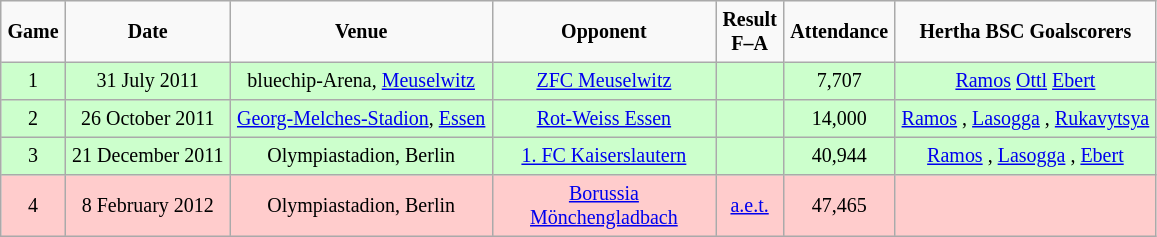<table border="2" cellpadding="4" cellspacing="0" style="text-align:center; background: #f9f9f9; border: 1px #aaa solid; border-collapse: collapse; font-size: smaller;">
<tr>
<th>Game</th>
<th>Date</th>
<th>Venue</th>
<th width="140px">Opponent</th>
<th>Result<br>F–A</th>
<th>Attendance</th>
<th>Hertha BSC Goalscorers</th>
</tr>
<tr bgcolor="#CCFFCC">
<td>1</td>
<td>31 July 2011</td>
<td>bluechip-Arena, <a href='#'>Meuselwitz</a></td>
<td><a href='#'>ZFC Meuselwitz</a></td>
<td></td>
<td>7,707</td>
<td><a href='#'>Ramos</a>  <a href='#'>Ottl</a>  <a href='#'>Ebert</a> </td>
</tr>
<tr bgcolor="#CCFFCC">
<td>2</td>
<td>26 October 2011</td>
<td><a href='#'>Georg-Melches-Stadion</a>, <a href='#'>Essen</a></td>
<td><a href='#'>Rot-Weiss Essen</a></td>
<td></td>
<td>14,000</td>
<td><a href='#'>Ramos</a> , <a href='#'>Lasogga</a> , <a href='#'>Rukavytsya</a> </td>
</tr>
<tr bgcolor="#CCFFCC">
<td>3</td>
<td>21 December 2011</td>
<td>Olympiastadion, Berlin</td>
<td><a href='#'>1. FC Kaiserslautern</a></td>
<td></td>
<td>40,944</td>
<td><a href='#'>Ramos</a> , <a href='#'>Lasogga</a> , <a href='#'>Ebert</a> </td>
</tr>
<tr bgcolor="#FFCCCC">
<td>4</td>
<td>8 February 2012</td>
<td>Olympiastadion, Berlin</td>
<td><a href='#'>Borussia Mönchengladbach</a></td>
<td> <a href='#'>a.e.t.</a></td>
<td>47,465</td>
<td></td>
</tr>
</table>
